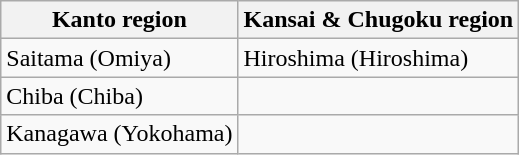<table class="wikitable">
<tr>
<th>Kanto region</th>
<th>Kansai & Chugoku region</th>
</tr>
<tr>
<td>Saitama (Omiya)</td>
<td>Hiroshima (Hiroshima)</td>
</tr>
<tr>
<td>Chiba (Chiba)</td>
<td></td>
</tr>
<tr>
<td>Kanagawa (Yokohama)</td>
<td></td>
</tr>
</table>
